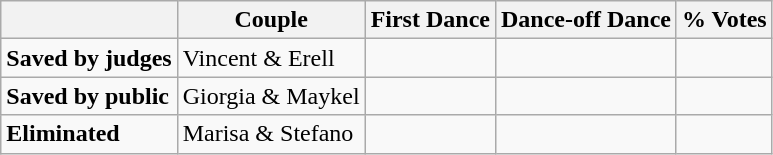<table class="wikitable">
<tr>
<th></th>
<th>Couple</th>
<th>First Dance</th>
<th>Dance-off Dance</th>
<th>% Votes</th>
</tr>
<tr>
<td><strong>Saved by judges</strong></td>
<td>Vincent & Erell</td>
<td></td>
<td></td>
<td></td>
</tr>
<tr>
<td><strong>Saved by public</strong></td>
<td>Giorgia & Maykel</td>
<td></td>
<td></td>
<td></td>
</tr>
<tr>
<td><strong>Eliminated</strong></td>
<td>Marisa & Stefano</td>
<td></td>
<td></td>
<td></td>
</tr>
</table>
